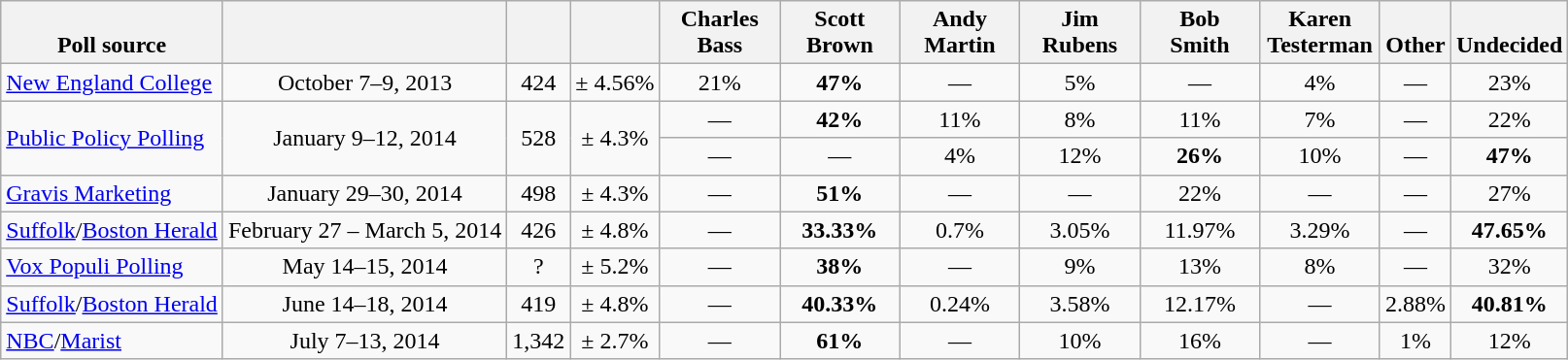<table class="wikitable" style="text-align:center">
<tr valign= bottom>
<th>Poll source</th>
<th></th>
<th></th>
<th></th>
<th style="width:75px;">Charles<br>Bass</th>
<th style="width:75px;">Scott<br>Brown</th>
<th style="width:75px;">Andy<br>Martin</th>
<th style="width:75px;">Jim<br>Rubens</th>
<th style="width:75px;">Bob<br>Smith</th>
<th style="width:75px;">Karen<br>Testerman</th>
<th>Other</th>
<th>Undecided</th>
</tr>
<tr>
<td align=left><a href='#'>New England College</a></td>
<td>October 7–9, 2013</td>
<td>424</td>
<td>± 4.56%</td>
<td>21%</td>
<td><strong>47%</strong></td>
<td>—</td>
<td>5%</td>
<td>—</td>
<td>4%</td>
<td>—</td>
<td>23%</td>
</tr>
<tr>
<td align=left rowspan=2><a href='#'>Public Policy Polling</a></td>
<td rowspan=2>January 9–12, 2014</td>
<td rowspan=2>528</td>
<td rowspan=2>± 4.3%</td>
<td>—</td>
<td><strong>42%</strong></td>
<td>11%</td>
<td>8%</td>
<td>11%</td>
<td>7%</td>
<td>—</td>
<td>22%</td>
</tr>
<tr>
<td>—</td>
<td>—</td>
<td>4%</td>
<td>12%</td>
<td><strong>26%</strong></td>
<td>10%</td>
<td>—</td>
<td><strong>47%</strong></td>
</tr>
<tr>
<td align=left><a href='#'>Gravis Marketing</a></td>
<td>January 29–30, 2014</td>
<td>498</td>
<td>± 4.3%</td>
<td>—</td>
<td><strong>51%</strong></td>
<td>—</td>
<td>—</td>
<td>22%</td>
<td>—</td>
<td>—</td>
<td>27%</td>
</tr>
<tr>
<td align=left><a href='#'>Suffolk</a>/<a href='#'>Boston Herald</a></td>
<td>February 27 – March 5, 2014</td>
<td>426</td>
<td>± 4.8%</td>
<td>—</td>
<td><strong>33.33%</strong></td>
<td>0.7%</td>
<td>3.05%</td>
<td>11.97%</td>
<td>3.29%</td>
<td>—</td>
<td><strong>47.65%</strong></td>
</tr>
<tr>
<td align=left><a href='#'>Vox Populi Polling</a></td>
<td>May 14–15, 2014</td>
<td>?</td>
<td>± 5.2%</td>
<td>—</td>
<td><strong>38%</strong></td>
<td>—</td>
<td>9%</td>
<td>13%</td>
<td>8%</td>
<td>—</td>
<td>32%</td>
</tr>
<tr>
<td align=left><a href='#'>Suffolk</a>/<a href='#'>Boston Herald</a></td>
<td>June 14–18, 2014</td>
<td>419</td>
<td>± 4.8%</td>
<td>—</td>
<td><strong>40.33%</strong></td>
<td>0.24%</td>
<td>3.58%</td>
<td>12.17%</td>
<td>—</td>
<td>2.88%</td>
<td><strong>40.81%</strong></td>
</tr>
<tr>
<td align=left><a href='#'>NBC</a>/<a href='#'>Marist</a></td>
<td>July 7–13, 2014</td>
<td>1,342</td>
<td>± 2.7%</td>
<td>—</td>
<td><strong>61%</strong></td>
<td>—</td>
<td>10%</td>
<td>16%</td>
<td>—</td>
<td>1%</td>
<td>12%</td>
</tr>
</table>
